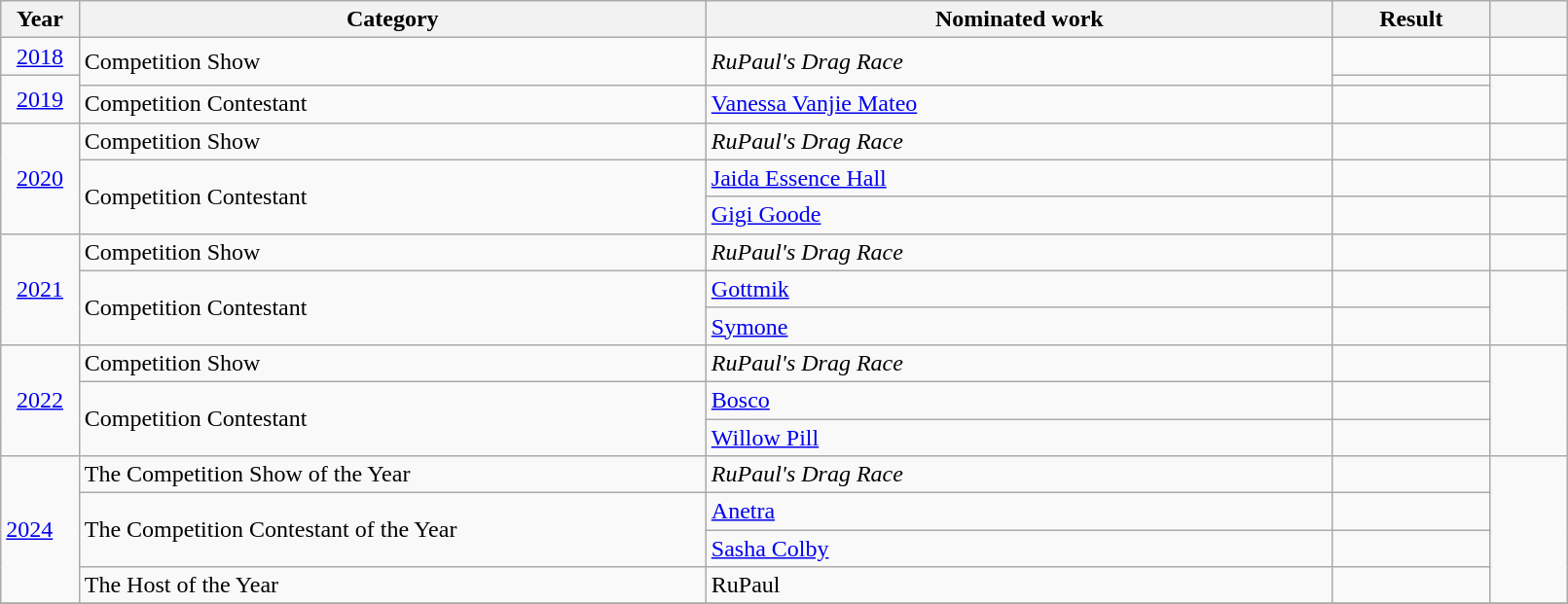<table class="wikitable" style="width:85%;">
<tr>
<th width=5%>Year</th>
<th style="width:40%;">Category</th>
<th style="width:40%;">Nominated work</th>
<th style="width:10%;">Result</th>
<th width=5%></th>
</tr>
<tr>
<td style="text-align: center;"><a href='#'>2018</a></td>
<td rowspan="2">Competition Show</td>
<td rowspan="2"><em>RuPaul's Drag Race</em></td>
<td></td>
<td></td>
</tr>
<tr>
<td rowspan="2" style="text-align: center;"><a href='#'>2019</a></td>
<td></td>
<td rowspan="2"></td>
</tr>
<tr>
<td>Competition Contestant</td>
<td><a href='#'>Vanessa Vanjie Mateo</a></td>
<td></td>
</tr>
<tr>
<td rowspan="3" style="text-align: center;"><a href='#'>2020</a></td>
<td>Competition Show</td>
<td><em>RuPaul's Drag Race</em></td>
<td></td>
<td></td>
</tr>
<tr>
<td rowspan="2">Competition Contestant</td>
<td><a href='#'>Jaida Essence Hall</a></td>
<td></td>
<td></td>
</tr>
<tr>
<td><a href='#'>Gigi Goode</a></td>
<td></td>
<td></td>
</tr>
<tr>
<td rowspan="3" style="text-align: center;"><a href='#'>2021</a></td>
<td>Competition Show</td>
<td><em>RuPaul's Drag Race</em></td>
<td></td>
<td></td>
</tr>
<tr>
<td rowspan="2">Competition Contestant</td>
<td><a href='#'>Gottmik</a></td>
<td></td>
<td rowspan="2"></td>
</tr>
<tr>
<td><a href='#'>Symone</a></td>
<td></td>
</tr>
<tr>
<td rowspan="3" style="text-align: center;"><a href='#'>2022</a></td>
<td>Competition Show</td>
<td><em>RuPaul's Drag Race</em></td>
<td></td>
<td rowspan="3"></td>
</tr>
<tr>
<td rowspan="2">Competition Contestant</td>
<td><a href='#'>Bosco</a></td>
<td></td>
</tr>
<tr>
<td><a href='#'>Willow Pill</a></td>
<td></td>
</tr>
<tr>
<td rowspan="4"><a href='#'>2024</a></td>
<td>The Competition Show of the Year</td>
<td><em>RuPaul's Drag Race</em></td>
<td></td>
<td rowspan="4"></td>
</tr>
<tr>
<td rowspan="2">The Competition Contestant of the Year</td>
<td><a href='#'>Anetra</a></td>
<td></td>
</tr>
<tr>
<td><a href='#'>Sasha Colby</a></td>
<td></td>
</tr>
<tr>
<td>The Host of the Year</td>
<td>RuPaul</td>
<td></td>
</tr>
<tr>
</tr>
</table>
